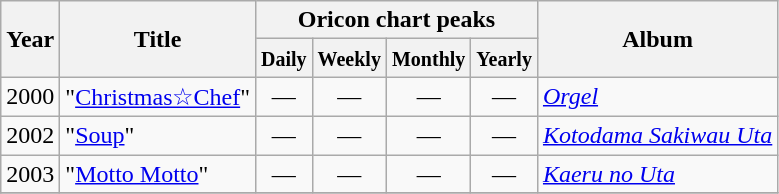<table class="wikitable">
<tr>
<th rowspan="2">Year</th>
<th rowspan="2">Title</th>
<th colspan="4">Oricon chart peaks</th>
<th rowspan="2">Album</th>
</tr>
<tr>
<th width="30"><small>Daily</small></th>
<th width="30"><small>Weekly</small></th>
<th width="30"><small>Monthly</small></th>
<th width="30"><small>Yearly</small></th>
</tr>
<tr>
<td>2000</td>
<td>"<a href='#'>Christmas☆Chef</a>"</td>
<td align="center">—</td>
<td align="center">—</td>
<td align="center">—</td>
<td align="center">—</td>
<td><em><a href='#'>Orgel</a></em></td>
</tr>
<tr>
<td>2002</td>
<td>"<a href='#'>Soup</a>"</td>
<td align="center">—</td>
<td align="center">—</td>
<td align="center">—</td>
<td align="center">—</td>
<td><em><a href='#'>Kotodama Sakiwau Uta</a></em></td>
</tr>
<tr>
<td>2003</td>
<td>"<a href='#'>Motto Motto</a>"</td>
<td align="center">—</td>
<td align="center">—</td>
<td align="center">—</td>
<td align="center">—</td>
<td><em><a href='#'>Kaeru no Uta</a></em></td>
</tr>
<tr>
</tr>
</table>
